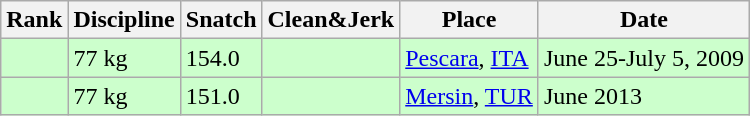<table class="wikitable">
<tr>
<th>Rank</th>
<th>Discipline</th>
<th>Snatch</th>
<th>Clean&Jerk</th>
<th>Place</th>
<th>Date</th>
</tr>
<tr bgcolor=#CCFFCC>
<td></td>
<td>77 kg</td>
<td>154.0</td>
<td></td>
<td><a href='#'>Pescara</a>, <a href='#'>ITA</a></td>
<td>June 25-July 5, 2009</td>
</tr>
<tr bgcolor=#CCFFCC>
<td></td>
<td>77 kg</td>
<td>151.0</td>
<td></td>
<td><a href='#'>Mersin</a>, <a href='#'>TUR</a></td>
<td>June 2013</td>
</tr>
</table>
